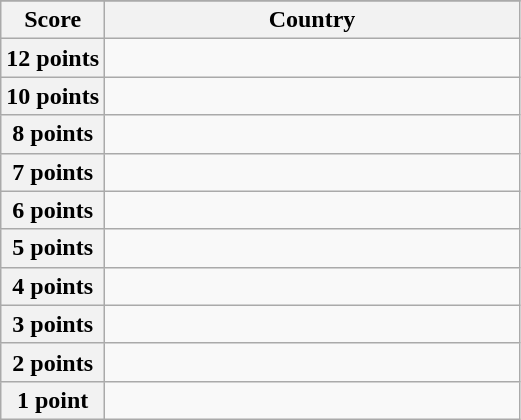<table class="wikitable">
<tr>
</tr>
<tr>
<th scope="col" width="20%">Score</th>
<th scope="col">Country</th>
</tr>
<tr>
<th scope="row">12 points</th>
<td></td>
</tr>
<tr>
<th scope="row">10 points</th>
<td></td>
</tr>
<tr>
<th scope="row">8 points</th>
<td></td>
</tr>
<tr>
<th scope="row">7 points</th>
<td></td>
</tr>
<tr>
<th scope="row">6 points</th>
<td></td>
</tr>
<tr>
<th scope="row">5 points</th>
<td></td>
</tr>
<tr>
<th scope="row">4 points</th>
<td></td>
</tr>
<tr>
<th scope="row">3 points</th>
<td></td>
</tr>
<tr>
<th scope="row">2 points</th>
<td></td>
</tr>
<tr>
<th scope="row">1 point</th>
<td></td>
</tr>
</table>
